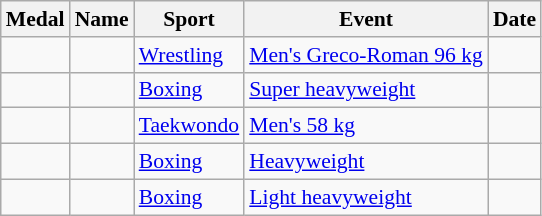<table class="wikitable sortable" style="font-size:90%">
<tr>
<th>Medal</th>
<th>Name</th>
<th>Sport</th>
<th>Event</th>
<th>Date</th>
</tr>
<tr>
<td></td>
<td></td>
<td><a href='#'>Wrestling</a></td>
<td><a href='#'>Men's Greco-Roman 96 kg</a></td>
<td></td>
</tr>
<tr>
<td></td>
<td></td>
<td><a href='#'>Boxing</a></td>
<td><a href='#'>Super heavyweight</a></td>
<td></td>
</tr>
<tr>
<td></td>
<td></td>
<td><a href='#'>Taekwondo</a></td>
<td><a href='#'>Men's 58 kg</a></td>
<td></td>
</tr>
<tr>
<td></td>
<td></td>
<td><a href='#'>Boxing</a></td>
<td><a href='#'>Heavyweight</a></td>
<td></td>
</tr>
<tr>
<td></td>
<td></td>
<td><a href='#'>Boxing</a></td>
<td><a href='#'>Light heavyweight</a></td>
<td></td>
</tr>
</table>
